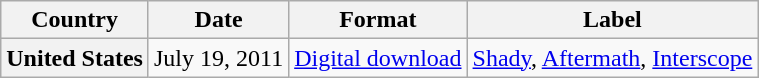<table class="wikitable plainrowheaders">
<tr>
<th scope="col">Country</th>
<th scope="col">Date</th>
<th scope="col">Format</th>
<th scope="col">Label</th>
</tr>
<tr>
<th scope="row" rowspan="2">United States</th>
<td rowspan="2">July 19, 2011</td>
<td rowspan="2"><a href='#'>Digital download</a></td>
<td rowspan="2"><a href='#'>Shady</a>, <a href='#'>Aftermath</a>, <a href='#'>Interscope</a></td>
</tr>
</table>
